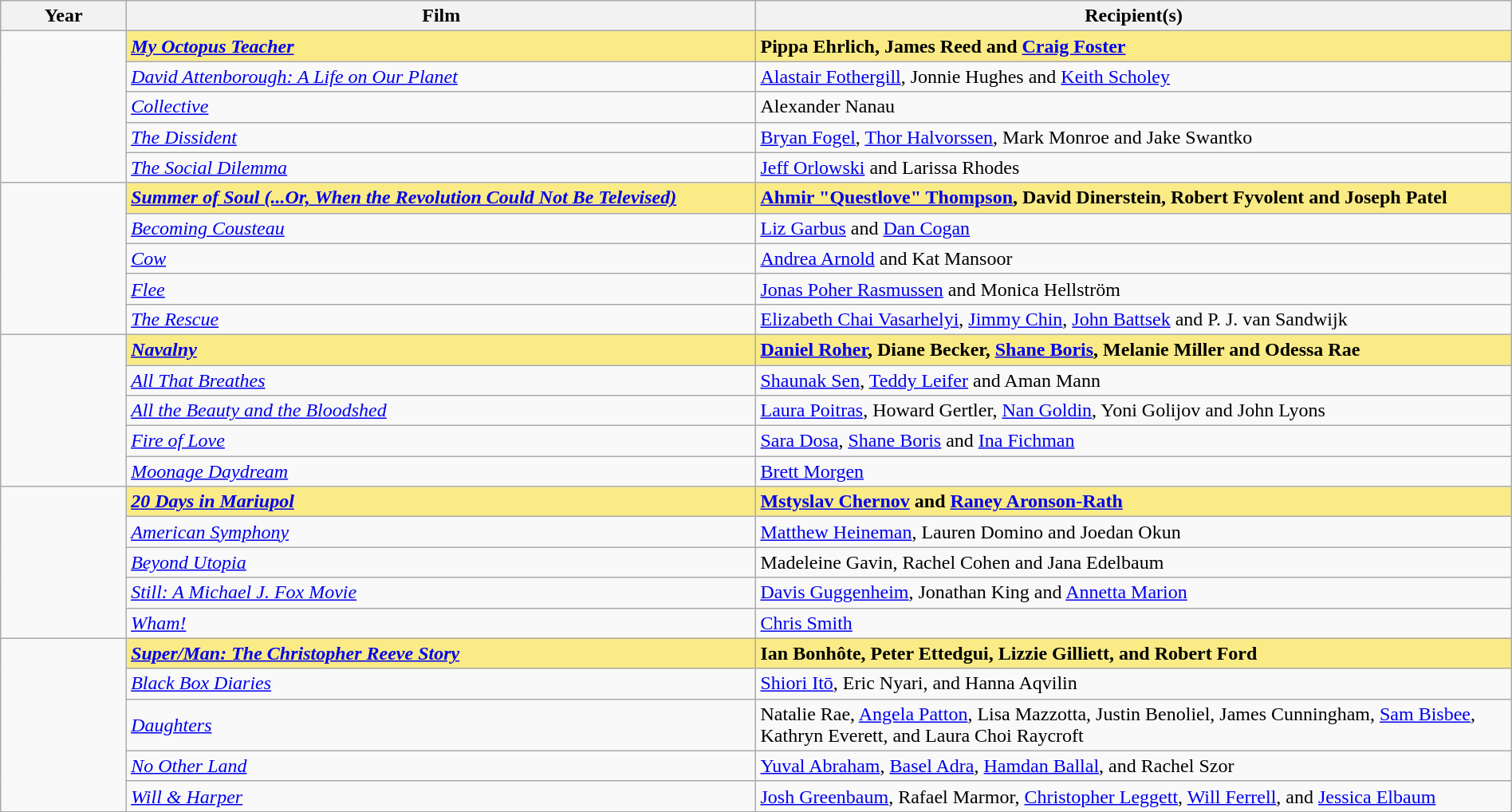<table class="wikitable" style="width:100%;" cellpadding="5">
<tr>
<th style="width:5%;">Year</th>
<th style="width:25%;">Film</th>
<th style="width:30%;">Recipient(s)</th>
</tr>
<tr>
<td rowspan="5"></td>
<td style="background:#FAEB86"><strong><em><a href='#'>My Octopus Teacher</a></em></strong></td>
<td style="background:#FAEB86"><strong>Pippa Ehrlich, James Reed and <a href='#'>Craig Foster</a></strong></td>
</tr>
<tr>
<td><em><a href='#'>David Attenborough: A Life on Our Planet</a></em></td>
<td><a href='#'>Alastair Fothergill</a>, Jonnie Hughes and <a href='#'>Keith Scholey</a></td>
</tr>
<tr>
<td><em><a href='#'>Collective</a></em></td>
<td>Alexander Nanau</td>
</tr>
<tr>
<td><em><a href='#'>The Dissident</a></em></td>
<td><a href='#'>Bryan Fogel</a>, <a href='#'>Thor Halvorssen</a>, Mark Monroe and Jake Swantko</td>
</tr>
<tr>
<td><em><a href='#'>The Social Dilemma</a></em></td>
<td><a href='#'>Jeff Orlowski</a> and Larissa Rhodes</td>
</tr>
<tr>
<td rowspan="5"></td>
<td style="background:#FAEB86"><strong><em><a href='#'>Summer of Soul (...Or, When the Revolution Could Not Be Televised)</a></em></strong></td>
<td style="background:#FAEB86"><strong><a href='#'>Ahmir "Questlove" Thompson</a>, David Dinerstein, Robert Fyvolent and Joseph Patel</strong></td>
</tr>
<tr>
<td><em><a href='#'>Becoming Cousteau</a></em></td>
<td><a href='#'>Liz Garbus</a> and <a href='#'>Dan Cogan</a></td>
</tr>
<tr>
<td><em><a href='#'>Cow</a></em></td>
<td><a href='#'>Andrea Arnold</a> and Kat Mansoor</td>
</tr>
<tr>
<td><em><a href='#'>Flee</a></em></td>
<td><a href='#'>Jonas Poher Rasmussen</a> and Monica Hellström</td>
</tr>
<tr>
<td><em><a href='#'>The Rescue</a></em></td>
<td><a href='#'>Elizabeth Chai Vasarhelyi</a>, <a href='#'>Jimmy Chin</a>, <a href='#'>John Battsek</a> and P. J. van Sandwijk</td>
</tr>
<tr>
<td rowspan="5"></td>
<td style="background:#FAEB86"><strong><em><a href='#'>Navalny</a></em></strong></td>
<td style="background:#FAEB86"><strong><a href='#'>Daniel Roher</a>, Diane Becker, <a href='#'>Shane Boris</a>, Melanie Miller and Odessa Rae</strong></td>
</tr>
<tr>
<td><em><a href='#'>All That Breathes</a></em></td>
<td><a href='#'>Shaunak Sen</a>, <a href='#'>Teddy Leifer</a> and Aman Mann</td>
</tr>
<tr>
<td><em><a href='#'>All the Beauty and the Bloodshed</a></em></td>
<td><a href='#'>Laura Poitras</a>, Howard Gertler, <a href='#'>Nan Goldin</a>, Yoni Golijov and John Lyons</td>
</tr>
<tr>
<td><em><a href='#'>Fire of Love</a></em></td>
<td><a href='#'>Sara Dosa</a>, <a href='#'>Shane Boris</a> and <a href='#'>Ina Fichman</a></td>
</tr>
<tr>
<td><em><a href='#'>Moonage Daydream</a></em></td>
<td><a href='#'>Brett Morgen</a></td>
</tr>
<tr>
<td rowspan="5"></td>
<td style="background:#FAEB86"><strong><em><a href='#'>20 Days in Mariupol</a></em></strong></td>
<td style="background:#FAEB86"><strong><a href='#'>Mstyslav Chernov</a> and <a href='#'>Raney Aronson-Rath</a></strong></td>
</tr>
<tr>
<td><em><a href='#'>American Symphony</a></em></td>
<td><a href='#'>Matthew Heineman</a>, Lauren Domino and Joedan Okun</td>
</tr>
<tr>
<td><em><a href='#'>Beyond Utopia</a></em></td>
<td>Madeleine Gavin, Rachel Cohen and Jana Edelbaum</td>
</tr>
<tr>
<td><em><a href='#'>Still: A Michael J. Fox Movie</a></em></td>
<td><a href='#'>Davis Guggenheim</a>, Jonathan King and <a href='#'>Annetta Marion</a></td>
</tr>
<tr>
<td><em><a href='#'>Wham!</a></em></td>
<td><a href='#'>Chris Smith</a></td>
</tr>
<tr>
<td rowspan="5"></td>
<td style="background:#FAEB86"><strong><em><a href='#'>Super/Man: The Christopher Reeve Story</a></em></strong></td>
<td style="background:#FAEB86"><strong>Ian Bonhôte, Peter Ettedgui, Lizzie Gilliett, and Robert Ford</strong></td>
</tr>
<tr>
<td><em><a href='#'>Black Box Diaries</a></em></td>
<td><a href='#'>Shiori Itō</a>, Eric Nyari, and Hanna Aqvilin</td>
</tr>
<tr>
<td><em><a href='#'>Daughters</a></em></td>
<td>Natalie Rae, <a href='#'>Angela Patton</a>, Lisa Mazzotta, Justin Benoliel, James Cunningham, <a href='#'>Sam Bisbee</a>, Kathryn Everett, and Laura Choi Raycroft</td>
</tr>
<tr>
<td><em><a href='#'>No Other Land</a></em></td>
<td><a href='#'>Yuval Abraham</a>, <a href='#'>Basel Adra</a>, <a href='#'>Hamdan Ballal</a>, and Rachel Szor</td>
</tr>
<tr>
<td><em><a href='#'>Will & Harper</a></em></td>
<td><a href='#'>Josh Greenbaum</a>, Rafael Marmor, <a href='#'>Christopher Leggett</a>, <a href='#'>Will Ferrell</a>, and <a href='#'>Jessica Elbaum</a></td>
</tr>
</table>
